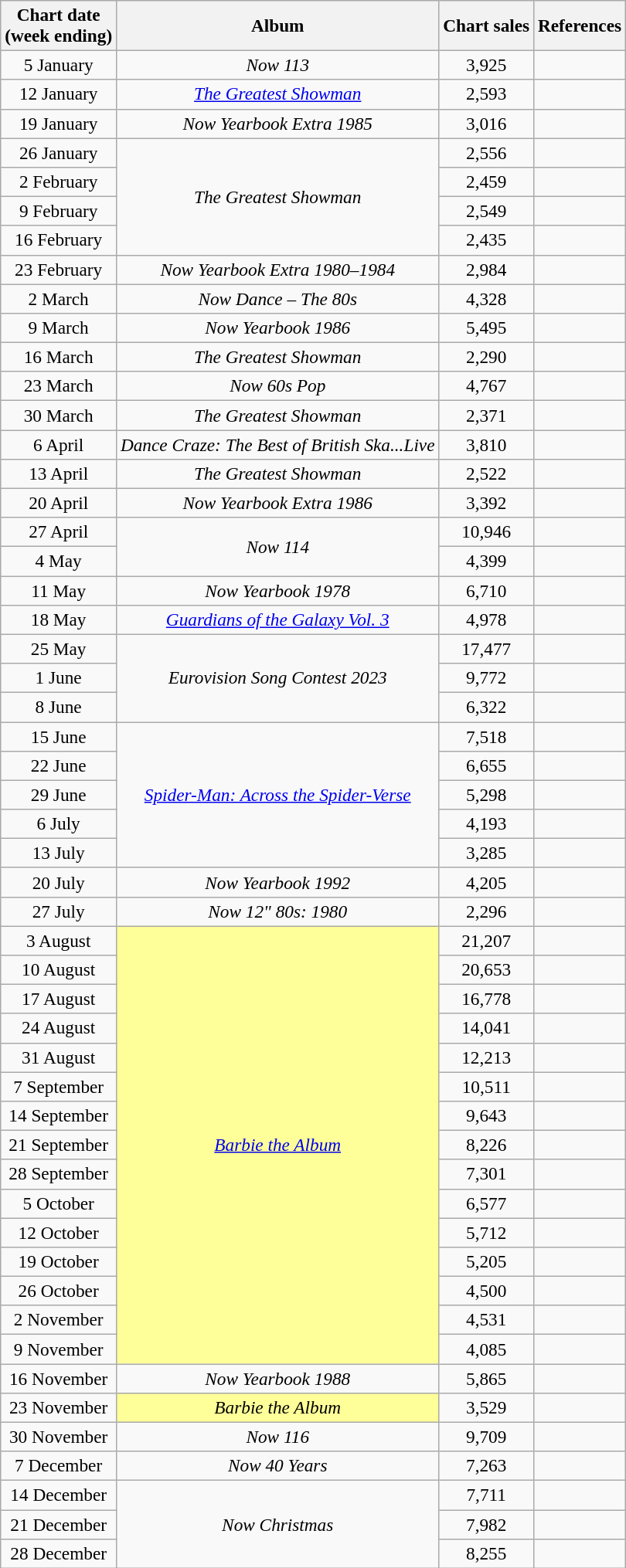<table class="wikitable" style="font-size:97%; text-align:center;">
<tr>
<th>Chart date<br>(week ending)</th>
<th>Album</th>
<th>Chart sales</th>
<th>References</th>
</tr>
<tr>
<td>5 January</td>
<td><em>Now 113</em></td>
<td>3,925</td>
<td></td>
</tr>
<tr>
<td>12 January</td>
<td><em><a href='#'>The Greatest Showman</a></em></td>
<td>2,593</td>
<td></td>
</tr>
<tr>
<td>19 January</td>
<td><em>Now Yearbook Extra 1985</em></td>
<td>3,016</td>
<td></td>
</tr>
<tr>
<td>26 January</td>
<td rowspan=4><em>The Greatest Showman</em></td>
<td>2,556</td>
<td></td>
</tr>
<tr>
<td>2 February</td>
<td>2,459</td>
<td></td>
</tr>
<tr>
<td>9 February</td>
<td>2,549</td>
<td></td>
</tr>
<tr>
<td>16 February</td>
<td>2,435</td>
<td></td>
</tr>
<tr>
<td>23 February</td>
<td><em>Now Yearbook Extra 1980–1984</em></td>
<td>2,984</td>
<td></td>
</tr>
<tr>
<td>2 March</td>
<td><em>Now Dance – The 80s</em></td>
<td>4,328</td>
<td></td>
</tr>
<tr>
<td>9 March</td>
<td><em>Now Yearbook 1986</em></td>
<td>5,495</td>
<td></td>
</tr>
<tr>
<td>16 March</td>
<td><em>The Greatest Showman</em></td>
<td>2,290</td>
<td></td>
</tr>
<tr>
<td>23 March</td>
<td><em>Now 60s Pop</em></td>
<td>4,767</td>
<td></td>
</tr>
<tr>
<td>30 March</td>
<td><em>The Greatest Showman</em></td>
<td>2,371</td>
<td></td>
</tr>
<tr>
<td>6 April</td>
<td><em>Dance Craze: The Best of British Ska...Live</em></td>
<td>3,810</td>
<td></td>
</tr>
<tr>
<td>13 April</td>
<td><em>The Greatest Showman</em></td>
<td>2,522</td>
<td></td>
</tr>
<tr>
<td>20 April</td>
<td><em>Now Yearbook Extra 1986</em></td>
<td>3,392</td>
<td></td>
</tr>
<tr>
<td>27 April</td>
<td rowspan=2><em>Now 114</em></td>
<td>10,946</td>
<td></td>
</tr>
<tr>
<td>4 May</td>
<td>4,399</td>
<td></td>
</tr>
<tr>
<td>11 May</td>
<td><em>Now Yearbook 1978</em></td>
<td>6,710</td>
<td></td>
</tr>
<tr>
<td>18 May</td>
<td><em><a href='#'>Guardians of the Galaxy Vol. 3</a></em></td>
<td>4,978</td>
<td></td>
</tr>
<tr>
<td>25 May</td>
<td rowspan=3><em>Eurovision Song Contest 2023</em></td>
<td>17,477</td>
<td></td>
</tr>
<tr>
<td>1 June</td>
<td>9,772</td>
<td></td>
</tr>
<tr>
<td>8 June</td>
<td>6,322</td>
<td></td>
</tr>
<tr>
<td>15 June</td>
<td rowspan=5><em><a href='#'>Spider-Man: Across the Spider-Verse</a></em></td>
<td>7,518</td>
<td></td>
</tr>
<tr>
<td>22 June</td>
<td>6,655</td>
<td></td>
</tr>
<tr>
<td>29 June</td>
<td>5,298</td>
<td></td>
</tr>
<tr>
<td>6 July</td>
<td>4,193</td>
<td></td>
</tr>
<tr>
<td>13 July</td>
<td>3,285</td>
<td></td>
</tr>
<tr>
<td>20 July</td>
<td><em>Now Yearbook 1992</em></td>
<td>4,205</td>
<td></td>
</tr>
<tr>
<td>27 July</td>
<td><em>Now 12" 80s: 1980</em></td>
<td>2,296</td>
<td></td>
</tr>
<tr>
<td>3 August</td>
<td bgcolor=#FFFF99 rowspan=15><em><a href='#'>Barbie the Album</a></em> </td>
<td>21,207</td>
<td></td>
</tr>
<tr>
<td>10 August</td>
<td>20,653</td>
<td></td>
</tr>
<tr>
<td>17 August</td>
<td>16,778</td>
<td></td>
</tr>
<tr>
<td>24 August</td>
<td>14,041</td>
<td></td>
</tr>
<tr>
<td>31 August</td>
<td>12,213</td>
<td></td>
</tr>
<tr>
<td>7 September</td>
<td>10,511</td>
<td></td>
</tr>
<tr>
<td>14 September</td>
<td>9,643</td>
<td></td>
</tr>
<tr>
<td>21 September</td>
<td>8,226</td>
<td></td>
</tr>
<tr>
<td>28 September</td>
<td>7,301</td>
<td></td>
</tr>
<tr>
<td>5 October</td>
<td>6,577</td>
<td></td>
</tr>
<tr>
<td>12 October</td>
<td>5,712</td>
<td></td>
</tr>
<tr>
<td>19 October</td>
<td>5,205</td>
<td></td>
</tr>
<tr>
<td>26 October</td>
<td>4,500</td>
<td></td>
</tr>
<tr>
<td>2 November</td>
<td>4,531</td>
<td></td>
</tr>
<tr>
<td>9 November</td>
<td>4,085</td>
<td></td>
</tr>
<tr>
<td>16 November</td>
<td><em>Now Yearbook 1988</em></td>
<td>5,865</td>
<td></td>
</tr>
<tr>
<td>23 November</td>
<td bgcolor=#FFFF99><em>Barbie the Album</em> </td>
<td>3,529</td>
<td></td>
</tr>
<tr>
<td>30 November</td>
<td><em>Now 116</em></td>
<td>9,709</td>
<td></td>
</tr>
<tr>
<td>7 December</td>
<td><em>Now 40 Years</em></td>
<td>7,263</td>
<td></td>
</tr>
<tr>
<td>14 December</td>
<td rowspan=3><em>Now Christmas</em></td>
<td>7,711</td>
<td></td>
</tr>
<tr>
<td>21 December</td>
<td>7,982</td>
<td></td>
</tr>
<tr>
<td>28 December</td>
<td>8,255</td>
<td></td>
</tr>
</table>
